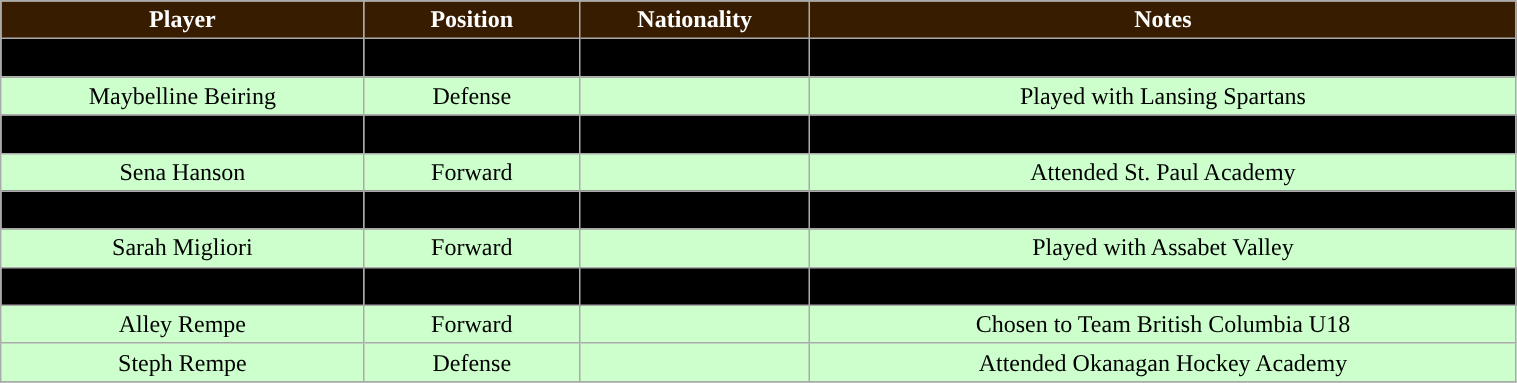<table class="wikitable" width="80%">
<tr align="center" style=" background:#381C00; color:white;">
<td><strong>Player</strong></td>
<td><strong>Position</strong></td>
<td><strong>Nationality</strong></td>
<td><strong>Notes</strong><br></td>
</tr>
<tr align="center" bgcolor=" ">
<td>Veronica Alois</td>
<td>Forward</td>
<td></td>
<td>Attended Andover High School</td>
</tr>
<tr align="center" bgcolor="#ccffcc">
<td>Maybelline Beiring</td>
<td>Defense</td>
<td></td>
<td>Played with Lansing Spartans</td>
</tr>
<tr align="center" bgcolor=" ">
<td>Hana DeClerck</td>
<td>Forward</td>
<td></td>
<td>Played for Little Caesars</td>
</tr>
<tr align="center" bgcolor="#ccffcc">
<td>Sena Hanson</td>
<td>Forward</td>
<td></td>
<td>Attended St. Paul Academy</td>
</tr>
<tr align="center" bgcolor=" ">
<td>Calla Isaac</td>
<td>Goaltender</td>
<td></td>
<td>Outstanding Track & Field athlete</td>
</tr>
<tr align="center" bgcolor="#ccffcc">
<td>Sarah Migliori</td>
<td>Forward</td>
<td></td>
<td>Played with Assabet Valley</td>
</tr>
<tr align="center" bgcolor=" ">
<td>Lucinda Quigley</td>
<td>Defense</td>
<td></td>
<td>Member of East Coast Wizards</td>
</tr>
<tr align="center" bgcolor="#ccffcc">
<td>Alley Rempe</td>
<td>Forward</td>
<td></td>
<td>Chosen to Team British Columbia U18</td>
</tr>
<tr align="center" bgcolor="#ccffcc">
<td>Steph Rempe</td>
<td>Defense</td>
<td></td>
<td>Attended Okanagan Hockey Academy</td>
</tr>
<tr align="center" bgcolor=" ">
</tr>
</table>
